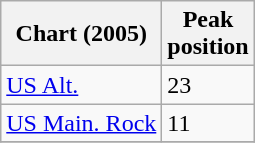<table class="wikitable sortable plainrowheaders">
<tr>
<th scope="col">Chart (2005)</th>
<th scope="col">Peak<br>position</th>
</tr>
<tr>
<td><a href='#'>US Alt.</a></td>
<td>23</td>
</tr>
<tr>
<td><a href='#'>US Main. Rock</a></td>
<td>11</td>
</tr>
<tr>
</tr>
</table>
